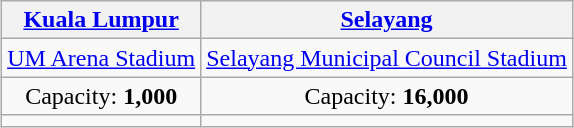<table class="wikitable" style="margin:1em auto; text-align:center">
<tr>
<th><a href='#'>Kuala Lumpur</a></th>
<th><a href='#'>Selayang</a></th>
</tr>
<tr>
<td><a href='#'>UM Arena Stadium</a></td>
<td><a href='#'>Selayang Municipal Council Stadium</a></td>
</tr>
<tr>
<td>Capacity: <strong>1,000</strong></td>
<td>Capacity: <strong>16,000</strong></td>
</tr>
<tr>
<td></td>
<td></td>
</tr>
</table>
